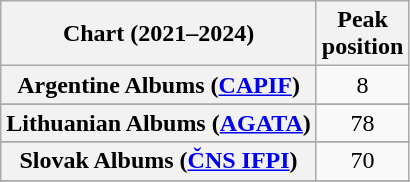<table class="wikitable sortable plainrowheaders" style="text-align:center">
<tr>
<th scope="col">Chart (2021–2024)</th>
<th scope="col">Peak<br>position</th>
</tr>
<tr>
<th scope="row">Argentine Albums (<a href='#'>CAPIF</a>)</th>
<td>8</td>
</tr>
<tr>
</tr>
<tr>
</tr>
<tr>
</tr>
<tr>
</tr>
<tr>
</tr>
<tr>
</tr>
<tr>
</tr>
<tr>
</tr>
<tr>
</tr>
<tr>
</tr>
<tr>
</tr>
<tr>
</tr>
<tr>
</tr>
<tr>
<th scope="row">Lithuanian Albums (<a href='#'>AGATA</a>)</th>
<td>78</td>
</tr>
<tr>
</tr>
<tr>
</tr>
<tr>
</tr>
<tr>
</tr>
<tr>
</tr>
<tr>
<th scope="row">Slovak Albums (<a href='#'>ČNS IFPI</a>)</th>
<td>70</td>
</tr>
<tr>
</tr>
<tr>
</tr>
<tr>
</tr>
<tr>
</tr>
<tr>
</tr>
<tr>
</tr>
</table>
